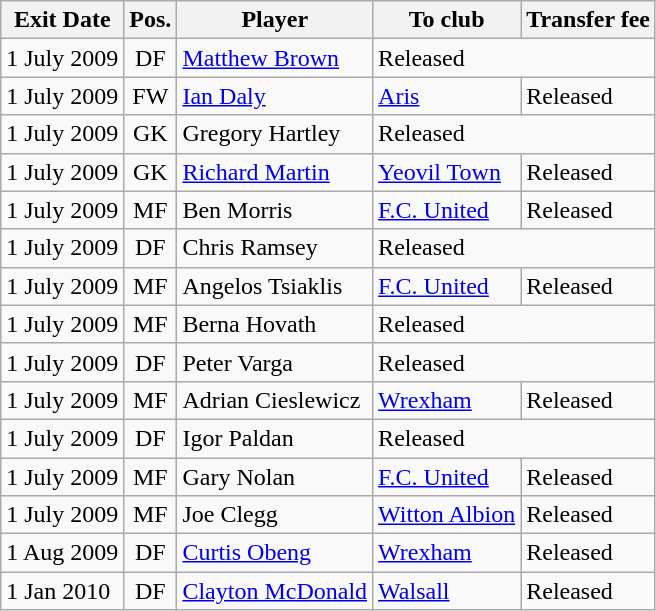<table class="wikitable">
<tr>
<th>Exit Date</th>
<th>Pos.</th>
<th>Player</th>
<th>To club</th>
<th>Transfer fee</th>
</tr>
<tr>
<td>1 July 2009</td>
<td align="center">DF</td>
<td> <a href='#'>Matthew Brown</a></td>
<td colspan="2">Released</td>
</tr>
<tr>
<td>1 July 2009</td>
<td align="center">FW</td>
<td> <a href='#'>Ian Daly</a></td>
<td> <a href='#'>Aris</a></td>
<td>Released</td>
</tr>
<tr>
<td>1 July 2009</td>
<td align="center">GK</td>
<td> Gregory Hartley</td>
<td colspan="2">Released</td>
</tr>
<tr>
<td>1 July 2009</td>
<td align="center">GK</td>
<td> <a href='#'>Richard Martin</a></td>
<td> <a href='#'>Yeovil Town</a></td>
<td>Released</td>
</tr>
<tr>
<td>1 July 2009</td>
<td align="center">MF</td>
<td> Ben Morris</td>
<td> <a href='#'>F.C. United</a></td>
<td>Released</td>
</tr>
<tr>
<td>1 July 2009</td>
<td align="center">DF</td>
<td> Chris Ramsey</td>
<td colspan="2">Released</td>
</tr>
<tr>
<td>1 July 2009</td>
<td align="center">MF</td>
<td> Angelos Tsiaklis</td>
<td> <a href='#'>F.C. United</a></td>
<td>Released</td>
</tr>
<tr>
<td>1 July 2009</td>
<td align="center">MF</td>
<td> Berna Hovath</td>
<td colspan="2">Released</td>
</tr>
<tr>
<td>1 July 2009</td>
<td align="center">DF</td>
<td> Peter Varga</td>
<td colspan="2">Released</td>
</tr>
<tr>
<td>1 July 2009</td>
<td align="center">MF</td>
<td> Adrian Cieslewicz</td>
<td> <a href='#'>Wrexham</a></td>
<td>Released</td>
</tr>
<tr>
<td>1 July 2009</td>
<td align="center">DF</td>
<td> Igor Paldan</td>
<td colspan="2">Released</td>
</tr>
<tr>
<td>1 July 2009</td>
<td align="center">MF</td>
<td> Gary Nolan</td>
<td> <a href='#'>F.C. United</a></td>
<td>Released</td>
</tr>
<tr>
<td>1 July 2009</td>
<td align="center">MF</td>
<td> Joe Clegg</td>
<td> <a href='#'>Witton Albion</a></td>
<td>Released</td>
</tr>
<tr>
<td>1 Aug 2009</td>
<td align="center">DF</td>
<td> <a href='#'>Curtis Obeng</a></td>
<td> <a href='#'>Wrexham</a></td>
<td>Released</td>
</tr>
<tr>
<td>1 Jan 2010</td>
<td align="center">DF</td>
<td> <a href='#'>Clayton McDonald</a></td>
<td> <a href='#'>Walsall</a></td>
<td>Released</td>
</tr>
</table>
